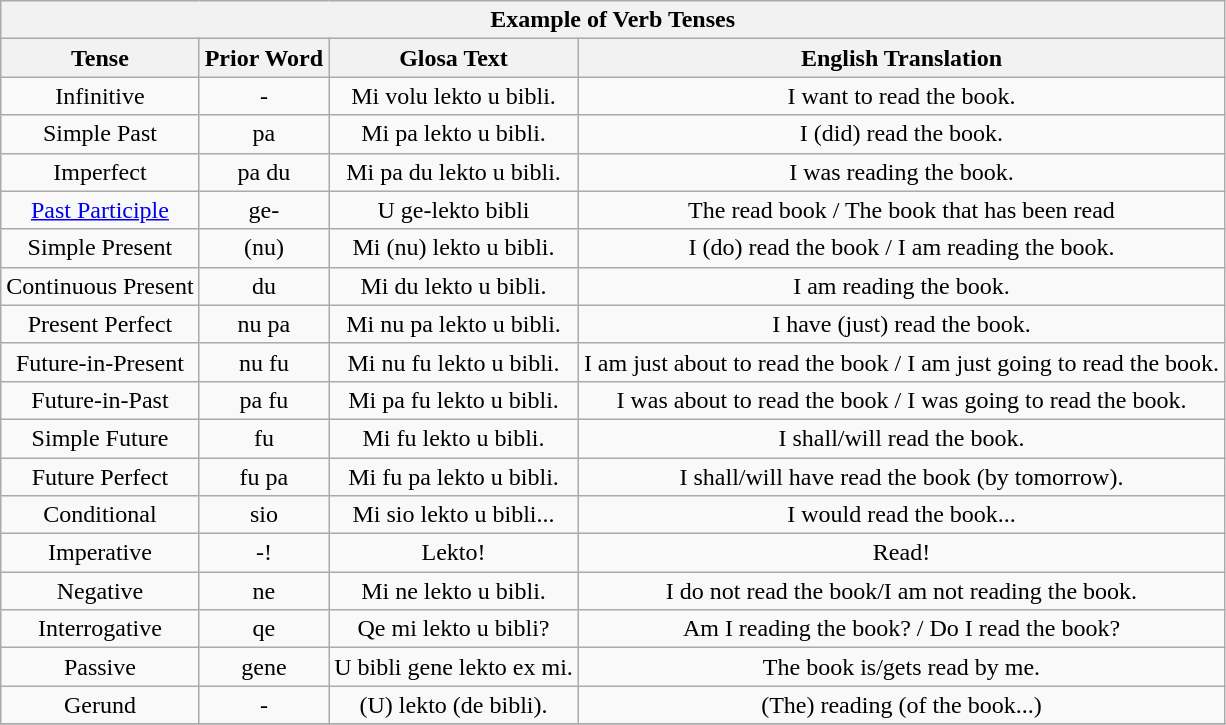<table class="wikitable" style="text-align:center">
<tr>
<th colspan="4"><strong>Example of Verb Tenses</strong></th>
</tr>
<tr>
<th>Tense</th>
<th>Prior Word</th>
<th>Glosa Text</th>
<th>English Translation</th>
</tr>
<tr>
<td>Infinitive</td>
<td>-</td>
<td>Mi volu lekto u bibli.</td>
<td>I want to read the book.</td>
</tr>
<tr>
<td>Simple Past</td>
<td>pa</td>
<td>Mi pa lekto u bibli.</td>
<td>I (did) read the book.</td>
</tr>
<tr>
<td>Imperfect</td>
<td>pa du</td>
<td>Mi pa du lekto u bibli.</td>
<td>I was reading the book.</td>
</tr>
<tr>
<td><a href='#'>Past Participle</a></td>
<td>ge-</td>
<td>U ge-lekto bibli</td>
<td>The read book / The book that has been read</td>
</tr>
<tr>
<td>Simple Present</td>
<td>(nu)</td>
<td>Mi (nu) lekto u bibli.</td>
<td>I (do) read the book / I am reading the book.</td>
</tr>
<tr>
<td>Continuous Present</td>
<td>du</td>
<td>Mi du lekto u bibli.</td>
<td>I am reading the book.</td>
</tr>
<tr>
<td>Present Perfect</td>
<td>nu pa</td>
<td>Mi nu pa lekto u bibli.</td>
<td>I have (just) read the book.</td>
</tr>
<tr>
<td>Future-in-Present</td>
<td>nu fu</td>
<td>Mi nu fu lekto u bibli.</td>
<td>I am just about to read the book / I am just going to read the book.</td>
</tr>
<tr>
<td>Future-in-Past</td>
<td>pa fu</td>
<td>Mi pa fu lekto u bibli.</td>
<td>I was about to read the book / I was going to read the book.</td>
</tr>
<tr>
<td>Simple Future</td>
<td>fu</td>
<td>Mi fu lekto u bibli.</td>
<td>I shall/will read the book.</td>
</tr>
<tr>
<td>Future Perfect</td>
<td>fu pa</td>
<td>Mi fu pa lekto u bibli.</td>
<td>I shall/will have read the book (by tomorrow).</td>
</tr>
<tr>
<td>Conditional</td>
<td>sio</td>
<td>Mi sio lekto u bibli...</td>
<td>I would read the book...</td>
</tr>
<tr>
<td>Imperative</td>
<td>-!</td>
<td>Lekto!</td>
<td>Read!</td>
</tr>
<tr>
<td>Negative</td>
<td>ne</td>
<td>Mi ne lekto u bibli.</td>
<td>I do not read the book/I am not reading the book.</td>
</tr>
<tr>
<td>Interrogative</td>
<td>qe</td>
<td>Qe mi lekto u bibli?</td>
<td>Am I reading the book? / Do I read the book?</td>
</tr>
<tr>
<td>Passive</td>
<td>gene</td>
<td>U bibli gene lekto ex mi.</td>
<td>The book is/gets read by me.</td>
</tr>
<tr>
<td>Gerund</td>
<td>-</td>
<td>(U) lekto (de bibli).</td>
<td>(The) reading (of the book...)</td>
</tr>
<tr>
</tr>
</table>
